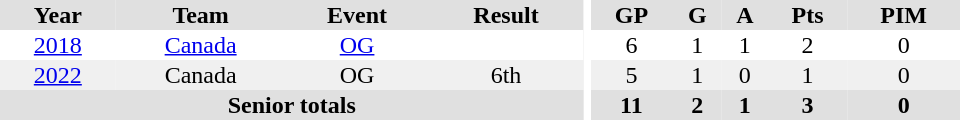<table border="0" cellpadding="1" cellspacing="0" ID="Table3" style="text-align:center; width:40em">
<tr ALIGN="center" bgcolor="#e0e0e0">
<th>Year</th>
<th>Team</th>
<th>Event</th>
<th>Result</th>
<th rowspan="99" bgcolor="#ffffff"></th>
<th>GP</th>
<th>G</th>
<th>A</th>
<th>Pts</th>
<th>PIM</th>
</tr>
<tr>
<td><a href='#'>2018</a></td>
<td><a href='#'>Canada</a></td>
<td><a href='#'>OG</a></td>
<td></td>
<td>6</td>
<td>1</td>
<td>1</td>
<td>2</td>
<td>0</td>
</tr>
<tr bgcolor="#f0f0f0">
<td><a href='#'>2022</a></td>
<td>Canada</td>
<td>OG</td>
<td>6th</td>
<td>5</td>
<td>1</td>
<td>0</td>
<td>1</td>
<td>0</td>
</tr>
<tr bgcolor="#e0e0e0">
<th colspan="4">Senior totals</th>
<th>11</th>
<th>2</th>
<th>1</th>
<th>3</th>
<th>0</th>
</tr>
</table>
